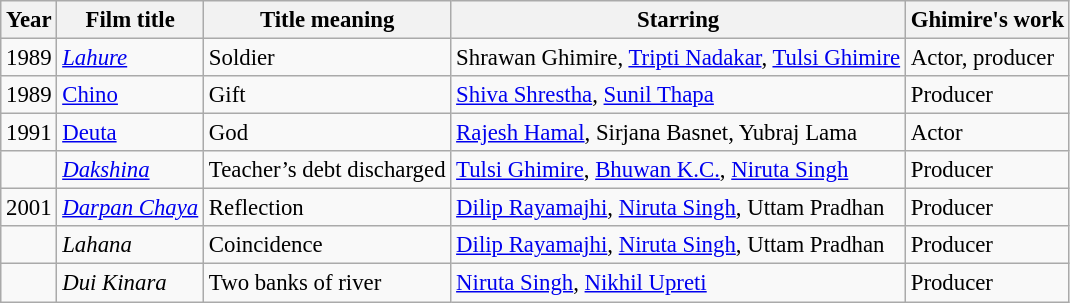<table class="wikitable" style="font-size: 95%;">
<tr>
<th>Year</th>
<th>Film title</th>
<th>Title meaning</th>
<th>Starring</th>
<th>Ghimire's work</th>
</tr>
<tr>
<td>1989</td>
<td><em><a href='#'>Lahure</a></em></td>
<td>Soldier</td>
<td>Shrawan Ghimire, <a href='#'>Tripti Nadakar</a>, <a href='#'>Tulsi Ghimire</a></td>
<td>Actor, producer</td>
</tr>
<tr>
<td>1989</td>
<td><a href='#'>Chino</a></td>
<td>Gift</td>
<td><a href='#'>Shiva Shrestha</a>, <a href='#'>Sunil Thapa</a></td>
<td>Producer</td>
</tr>
<tr>
<td>1991</td>
<td><a href='#'>Deuta</a></td>
<td>God</td>
<td><a href='#'>Rajesh Hamal</a>, Sirjana Basnet, Yubraj Lama</td>
<td>Actor</td>
</tr>
<tr>
<td></td>
<td><em><a href='#'>Dakshina</a></em></td>
<td>Teacher’s debt discharged</td>
<td><a href='#'>Tulsi Ghimire</a>, <a href='#'>Bhuwan K.C.</a>, <a href='#'>Niruta Singh</a></td>
<td>Producer</td>
</tr>
<tr>
<td>2001</td>
<td><em><a href='#'>Darpan Chaya</a></em></td>
<td>Reflection</td>
<td><a href='#'>Dilip Rayamajhi</a>, <a href='#'>Niruta Singh</a>, Uttam Pradhan</td>
<td>Producer</td>
</tr>
<tr>
<td></td>
<td><em>Lahana</em></td>
<td>Coincidence</td>
<td><a href='#'>Dilip Rayamajhi</a>, <a href='#'>Niruta Singh</a>, Uttam Pradhan</td>
<td>Producer</td>
</tr>
<tr>
<td></td>
<td><em>Dui Kinara</em></td>
<td>Two banks of river</td>
<td><a href='#'>Niruta Singh</a>, <a href='#'>Nikhil Upreti</a></td>
<td>Producer</td>
</tr>
</table>
